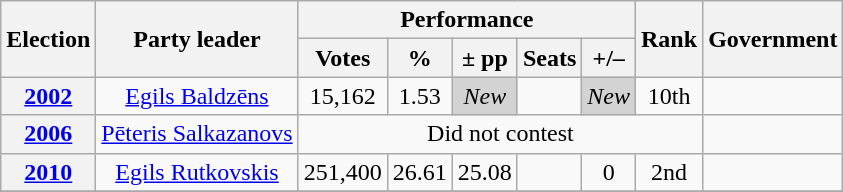<table class=wikitable style=text-align:center>
<tr>
<th rowspan="2"><strong>Election</strong></th>
<th rowspan="2">Party leader</th>
<th colspan="5" scope="col">Performance</th>
<th rowspan="2">Rank</th>
<th rowspan="2">Government</th>
</tr>
<tr>
<th><strong>Votes</strong></th>
<th><strong>%</strong></th>
<th><strong>± pp</strong></th>
<th><strong>Seats</strong></th>
<th><strong>+/–</strong></th>
</tr>
<tr>
<th><a href='#'>2002</a></th>
<td rowspan=1><a href='#'>Egils Baldzēns</a></td>
<td>15,162</td>
<td>1.53</td>
<td bgcolor="lightgrey"><em>New</em></td>
<td></td>
<td bgcolor="lightgrey"><em>New</em></td>
<td>10th</td>
<td></td>
</tr>
<tr>
<th><a href='#'>2006</a></th>
<td rowspan=1><a href='#'>Pēteris Salkazanovs</a></td>
<td colspan=6>Did not contest</td>
<td></td>
</tr>
<tr>
<th><a href='#'>2010</a></th>
<td rowspan=1><a href='#'>Egils Rutkovskis</a></td>
<td>251,400</td>
<td>26.61</td>
<td> 25.08</td>
<td></td>
<td> 0</td>
<td> 2nd</td>
<td></td>
</tr>
<tr>
</tr>
</table>
